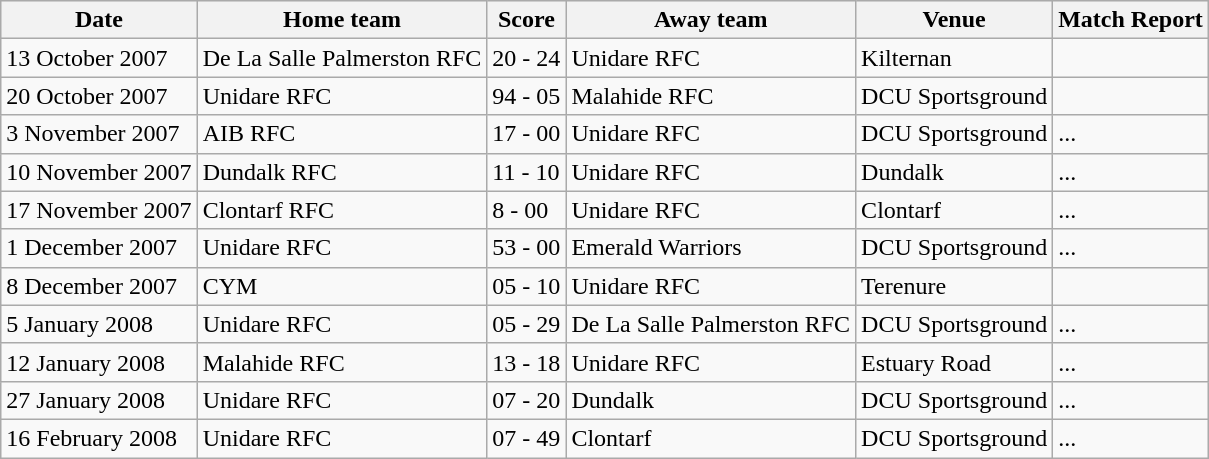<table class="wikitable">
<tr style="background:#efefef">
<th>Date</th>
<th>Home team</th>
<th>Score</th>
<th>Away team</th>
<th>Venue</th>
<th>Match Report</th>
</tr>
<tr>
<td>13 October 2007</td>
<td>De La Salle Palmerston RFC</td>
<td>20 - 24</td>
<td>Unidare RFC</td>
<td>Kilternan</td>
<td></td>
</tr>
<tr>
<td>20 October 2007</td>
<td>Unidare RFC</td>
<td>94 - 05</td>
<td>Malahide RFC</td>
<td>DCU Sportsground</td>
<td></td>
</tr>
<tr>
<td>3 November 2007</td>
<td>AIB RFC</td>
<td>17 - 00</td>
<td>Unidare RFC</td>
<td>DCU Sportsground</td>
<td>...</td>
</tr>
<tr>
<td>10 November 2007</td>
<td>Dundalk RFC</td>
<td>11 - 10</td>
<td>Unidare RFC</td>
<td>Dundalk</td>
<td>...</td>
</tr>
<tr>
<td>17 November 2007</td>
<td>Clontarf RFC</td>
<td>8 - 00</td>
<td>Unidare RFC</td>
<td>Clontarf</td>
<td>...</td>
</tr>
<tr>
<td>1 December 2007</td>
<td>Unidare RFC</td>
<td>53 - 00</td>
<td>Emerald Warriors</td>
<td>DCU Sportsground</td>
<td>...</td>
</tr>
<tr>
<td>8 December 2007</td>
<td>CYM</td>
<td>05 - 10</td>
<td>Unidare RFC</td>
<td>Terenure</td>
<td></td>
</tr>
<tr>
<td>5 January 2008</td>
<td>Unidare RFC</td>
<td>05 - 29</td>
<td>De La Salle Palmerston RFC</td>
<td>DCU Sportsground</td>
<td>...</td>
</tr>
<tr>
<td>12 January 2008</td>
<td>Malahide RFC</td>
<td>13 - 18</td>
<td>Unidare RFC</td>
<td>Estuary Road</td>
<td>...</td>
</tr>
<tr>
<td>27 January 2008</td>
<td>Unidare RFC</td>
<td>07 - 20</td>
<td>Dundalk</td>
<td>DCU Sportsground</td>
<td>...</td>
</tr>
<tr>
<td>16 February 2008</td>
<td>Unidare RFC</td>
<td>07 - 49</td>
<td>Clontarf</td>
<td>DCU Sportsground</td>
<td>...</td>
</tr>
</table>
